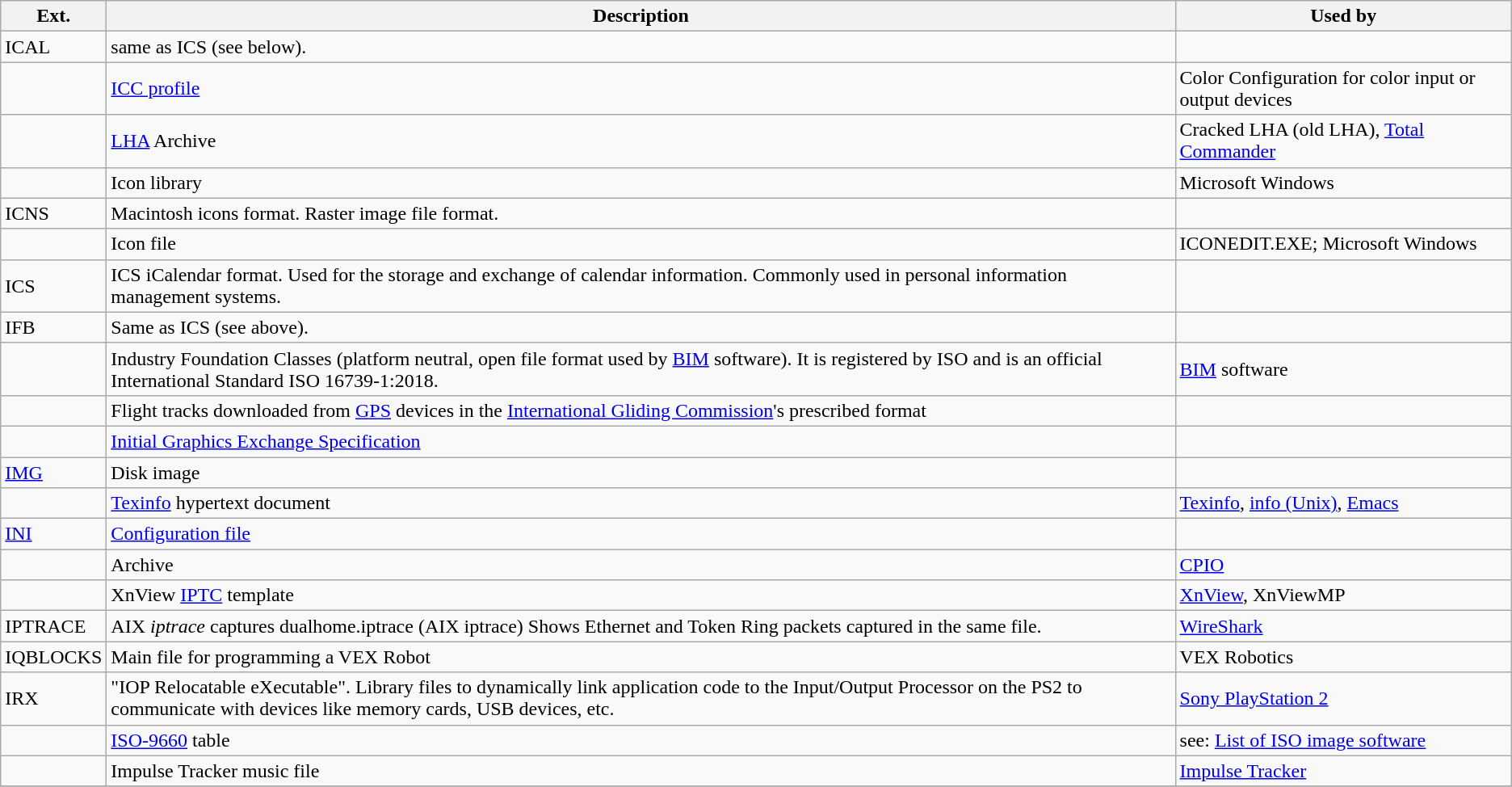<table class="wikitable">
<tr>
<th>Ext.</th>
<th>Description</th>
<th>Used by</th>
</tr>
<tr>
<td>ICAL</td>
<td>same as ICS (see below).</td>
<td></td>
</tr>
<tr>
<td></td>
<td><a href='#'>ICC profile</a></td>
<td>Color Configuration for color input or output devices</td>
</tr>
<tr>
<td></td>
<td><a href='#'>LHA</a> Archive</td>
<td>Cracked LHA (old LHA), <a href='#'>Total Commander</a></td>
</tr>
<tr>
<td></td>
<td>Icon library</td>
<td>Microsoft Windows</td>
</tr>
<tr>
<td>ICNS</td>
<td>Macintosh icons format. Raster image file format.</td>
<td></td>
</tr>
<tr>
<td></td>
<td>Icon file</td>
<td>ICONEDIT.EXE; Microsoft Windows</td>
</tr>
<tr>
<td>ICS</td>
<td>ICS iCalendar format. Used for the storage and exchange of calendar information. Commonly used in personal information management systems.</td>
<td></td>
</tr>
<tr>
<td>IFB</td>
<td>Same as ICS (see above).</td>
<td></td>
</tr>
<tr>
<td></td>
<td>Industry Foundation Classes (platform neutral, open file format used by <a href='#'>BIM</a> software). It is registered by ISO and is an official International Standard ISO 16739-1:2018.</td>
<td><a href='#'>BIM</a> software</td>
</tr>
<tr>
<td></td>
<td>Flight tracks downloaded from <a href='#'>GPS</a> devices in the <a href='#'>International Gliding Commission</a>'s prescribed format</td>
<td></td>
</tr>
<tr>
<td></td>
<td><a href='#'>Initial Graphics Exchange Specification</a></td>
<td></td>
</tr>
<tr>
<td><a href='#'>IMG</a></td>
<td>Disk image</td>
<td></td>
</tr>
<tr>
<td></td>
<td><a href='#'>Texinfo</a> hypertext document</td>
<td><a href='#'>Texinfo</a>, <a href='#'>info (Unix)</a>, <a href='#'>Emacs</a></td>
</tr>
<tr>
<td><a href='#'>INI</a></td>
<td><a href='#'>Configuration file</a></td>
<td></td>
</tr>
<tr>
<td></td>
<td>Archive</td>
<td><a href='#'>CPIO</a></td>
</tr>
<tr>
<td></td>
<td>XnView <a href='#'>IPTC</a> template</td>
<td><a href='#'>XnView</a>, XnViewMP</td>
</tr>
<tr>
<td>IPTRACE</td>
<td>AIX <em>iptrace</em> captures dualhome.iptrace (AIX iptrace) Shows Ethernet and Token Ring packets captured in the same file.</td>
<td><a href='#'>WireShark</a></td>
</tr>
<tr>
<td>IQBLOCKS</td>
<td>Main file for programming a VEX Robot</td>
<td>VEX Robotics</td>
</tr>
<tr>
<td>IRX</td>
<td>"IOP Relocatable eXecutable". Library files to dynamically link application code to the Input/Output Processor on the PS2 to communicate with devices like memory cards, USB devices, etc.</td>
<td><a href='#'>Sony PlayStation 2</a></td>
</tr>
<tr>
<td></td>
<td><a href='#'>ISO-9660</a> table</td>
<td>see: <a href='#'>List of ISO image software</a></td>
</tr>
<tr>
<td></td>
<td>Impulse Tracker music file</td>
<td><a href='#'>Impulse Tracker</a></td>
</tr>
<tr>
</tr>
</table>
